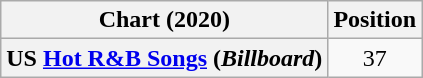<table class="wikitable sortable plainrowheaders" style="text-align:center">
<tr>
<th scope="col">Chart (2020)</th>
<th scope="col">Position</th>
</tr>
<tr>
<th scope="row">US <a href='#'>Hot R&B Songs</a> (<em>Billboard</em>)</th>
<td>37</td>
</tr>
</table>
